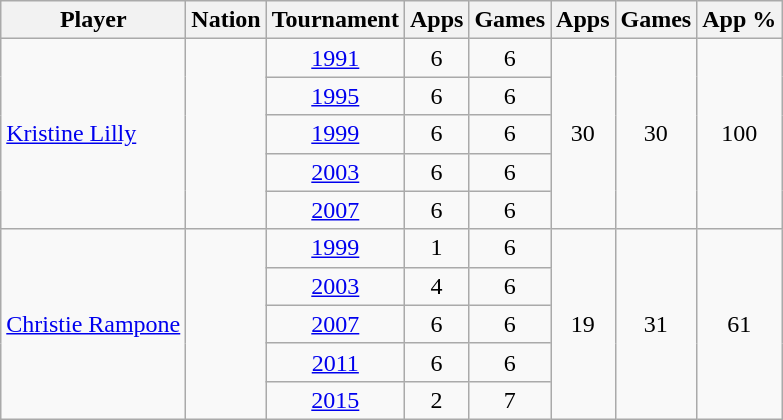<table class="wikitable sortable" style="text-align: center;">
<tr>
<th>Player</th>
<th>Nation</th>
<th class = "unsortable">Tournament</th>
<th class = "unsortable">Apps</th>
<th class = "unsortable">Games</th>
<th>Apps</th>
<th>Games</th>
<th>App %</th>
</tr>
<tr>
<td rowspan = "5" align = "left"><a href='#'>Kristine Lilly</a></td>
<td rowspan = "5" align = "left"></td>
<td><a href='#'>1991</a></td>
<td>6</td>
<td>6</td>
<td rowspan = "5">30</td>
<td rowspan = "5">30</td>
<td rowspan = "5">100</td>
</tr>
<tr>
<td><a href='#'>1995</a></td>
<td>6</td>
<td>6</td>
</tr>
<tr>
<td><a href='#'>1999</a></td>
<td>6</td>
<td>6</td>
</tr>
<tr>
<td><a href='#'>2003</a></td>
<td>6</td>
<td>6</td>
</tr>
<tr>
<td><a href='#'>2007</a></td>
<td>6</td>
<td>6</td>
</tr>
<tr>
<td rowspan = "5" align = "left"><a href='#'>Christie Rampone</a></td>
<td rowspan = "5" align = "left"></td>
<td><a href='#'>1999</a></td>
<td>1</td>
<td>6</td>
<td rowspan = "5">19</td>
<td rowspan = "5">31</td>
<td rowspan = "5">61</td>
</tr>
<tr>
<td><a href='#'>2003</a></td>
<td>4</td>
<td>6</td>
</tr>
<tr>
<td><a href='#'>2007</a></td>
<td>6</td>
<td>6</td>
</tr>
<tr>
<td><a href='#'>2011</a></td>
<td>6</td>
<td>6</td>
</tr>
<tr>
<td><a href='#'>2015</a></td>
<td>2</td>
<td>7</td>
</tr>
</table>
